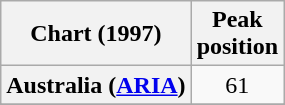<table class="wikitable sortable plainrowheaders" style="text-align:center">
<tr>
<th scope="col">Chart (1997)</th>
<th scope="col">Peak<br>position</th>
</tr>
<tr>
<th scope="row">Australia (<a href='#'>ARIA</a>)</th>
<td>61</td>
</tr>
<tr>
</tr>
<tr>
</tr>
<tr>
</tr>
<tr>
</tr>
</table>
